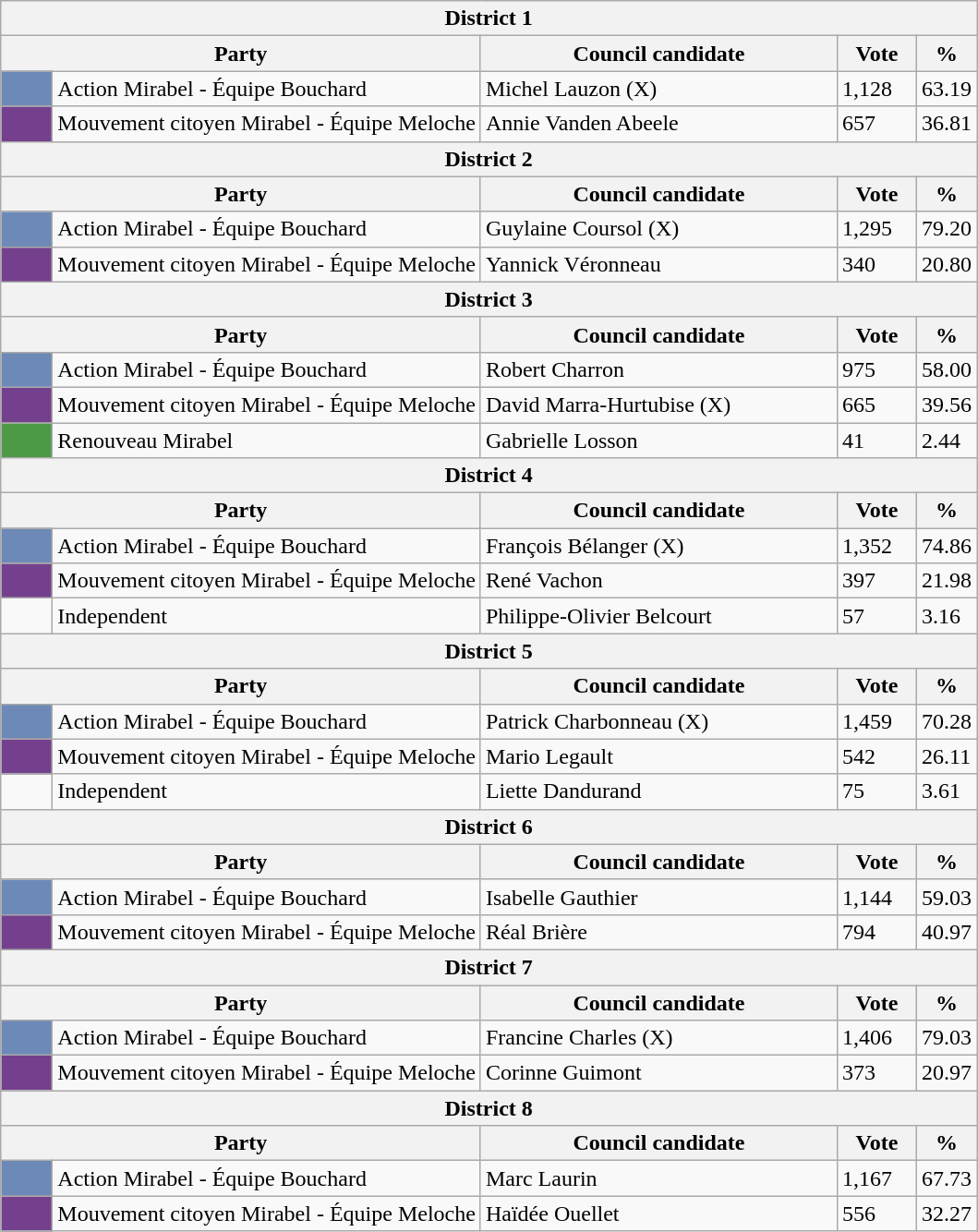<table class="wikitable">
<tr>
<th colspan="5">District 1</th>
</tr>
<tr>
<th bgcolor="#DDDDFF" width="230px" colspan="2">Party</th>
<th bgcolor="#DDDDFF" width="250px">Council candidate</th>
<th bgcolor="#DDDDFF" width="50px">Vote</th>
<th bgcolor="#DDDDFF" width="30px">%</th>
</tr>
<tr>
<td bgcolor=#6D89B7 width="30px"> </td>
<td>Action Mirabel - Équipe Bouchard</td>
<td>Michel Lauzon (X)</td>
<td>1,128</td>
<td>63.19</td>
</tr>
<tr>
<td bgcolor=#74408E width="30px"> </td>
<td>Mouvement citoyen Mirabel - Équipe Meloche</td>
<td>Annie Vanden Abeele</td>
<td>657</td>
<td>36.81</td>
</tr>
<tr>
<th colspan="5">District 2</th>
</tr>
<tr>
<th bgcolor="#DDDDFF" width="230px" colspan="2">Party</th>
<th bgcolor="#DDDDFF" width="250px">Council candidate</th>
<th bgcolor="#DDDDFF" width="50px">Vote</th>
<th bgcolor="#DDDDFF" width="30px">%</th>
</tr>
<tr>
<td bgcolor=#6D89B7 width="30px"> </td>
<td>Action Mirabel - Équipe Bouchard</td>
<td>Guylaine Coursol (X)</td>
<td>1,295</td>
<td>79.20</td>
</tr>
<tr>
<td bgcolor=#74408E width="30px"> </td>
<td>Mouvement citoyen Mirabel - Équipe Meloche</td>
<td>Yannick Véronneau</td>
<td>340</td>
<td>20.80</td>
</tr>
<tr>
<th colspan="5">District 3</th>
</tr>
<tr>
<th bgcolor="#DDDDFF" width="230px" colspan="2">Party</th>
<th bgcolor="#DDDDFF" width="250px">Council candidate</th>
<th bgcolor="#DDDDFF" width="50px">Vote</th>
<th bgcolor="#DDDDFF" width="30px">%</th>
</tr>
<tr>
<td bgcolor=#6D89B7 width="30px"> </td>
<td>Action Mirabel - Équipe Bouchard</td>
<td>Robert Charron</td>
<td>975</td>
<td>58.00</td>
</tr>
<tr>
<td bgcolor=#74408E width="30px"> </td>
<td>Mouvement citoyen Mirabel - Équipe Meloche</td>
<td>David Marra-Hurtubise (X)</td>
<td>665</td>
<td>39.56</td>
</tr>
<tr>
<td bgcolor=#4E9946 width="30px"> </td>
<td>Renouveau Mirabel</td>
<td>Gabrielle Losson</td>
<td>41</td>
<td>2.44</td>
</tr>
<tr>
<th colspan="5">District 4</th>
</tr>
<tr>
<th bgcolor="#DDDDFF" width="230px" colspan="2">Party</th>
<th bgcolor="#DDDDFF" width="250px">Council candidate</th>
<th bgcolor="#DDDDFF" width="50px">Vote</th>
<th bgcolor="#DDDDFF" width="30px">%</th>
</tr>
<tr>
<td bgcolor=#6D89B7 width="30px"> </td>
<td>Action Mirabel - Équipe Bouchard</td>
<td>François Bélanger (X)</td>
<td>1,352</td>
<td>74.86</td>
</tr>
<tr>
<td bgcolor=#74408E width="30px"> </td>
<td>Mouvement citoyen Mirabel - Équipe Meloche</td>
<td>René Vachon</td>
<td>397</td>
<td>21.98</td>
</tr>
<tr>
<td> </td>
<td>Independent</td>
<td>Philippe-Olivier Belcourt</td>
<td>57</td>
<td>3.16</td>
</tr>
<tr>
<th colspan="5">District 5</th>
</tr>
<tr>
<th bgcolor="#DDDDFF" width="230px" colspan="2">Party</th>
<th bgcolor="#DDDDFF" width="250px">Council candidate</th>
<th bgcolor="#DDDDFF" width="50px">Vote</th>
<th bgcolor="#DDDDFF" width="30px">%</th>
</tr>
<tr>
<td bgcolor=#6D89B7 width="30px"> </td>
<td>Action Mirabel - Équipe Bouchard</td>
<td>Patrick Charbonneau (X)</td>
<td>1,459</td>
<td>70.28</td>
</tr>
<tr>
<td bgcolor=#74408E width="30px"> </td>
<td>Mouvement citoyen Mirabel - Équipe Meloche</td>
<td>Mario Legault</td>
<td>542</td>
<td>26.11</td>
</tr>
<tr>
<td> </td>
<td>Independent</td>
<td>Liette Dandurand</td>
<td>75</td>
<td>3.61</td>
</tr>
<tr>
<th colspan="5">District 6</th>
</tr>
<tr>
<th bgcolor="#DDDDFF" width="230px" colspan="2">Party</th>
<th bgcolor="#DDDDFF" width="250px">Council candidate</th>
<th bgcolor="#DDDDFF" width="50px">Vote</th>
<th bgcolor="#DDDDFF" width="30px">%</th>
</tr>
<tr>
<td bgcolor=#6D89B7 width="30px"> </td>
<td>Action Mirabel - Équipe Bouchard</td>
<td>Isabelle Gauthier</td>
<td>1,144</td>
<td>59.03</td>
</tr>
<tr>
<td bgcolor=#74408E width="30px"> </td>
<td>Mouvement citoyen Mirabel - Équipe Meloche</td>
<td>Réal Brière</td>
<td>794</td>
<td>40.97</td>
</tr>
<tr>
<th colspan="5">District 7</th>
</tr>
<tr>
<th bgcolor="#DDDDFF" width="230px" colspan="2">Party</th>
<th bgcolor="#DDDDFF" width="250px">Council candidate</th>
<th bgcolor="#DDDDFF" width="50px">Vote</th>
<th bgcolor="#DDDDFF" width="30px">%</th>
</tr>
<tr>
<td bgcolor=#6D89B7 width="30px"> </td>
<td>Action Mirabel - Équipe Bouchard</td>
<td>Francine Charles (X)</td>
<td>1,406</td>
<td>79.03</td>
</tr>
<tr>
<td bgcolor=#74408E width="30px"> </td>
<td>Mouvement citoyen Mirabel - Équipe Meloche</td>
<td>Corinne Guimont</td>
<td>373</td>
<td>20.97</td>
</tr>
<tr>
<th colspan="5">District 8</th>
</tr>
<tr>
<th bgcolor="#DDDDFF" width="230px" colspan="2">Party</th>
<th bgcolor="#DDDDFF" width="250px">Council candidate</th>
<th bgcolor="#DDDDFF" width="50px">Vote</th>
<th bgcolor="#DDDDFF" width="30px">%</th>
</tr>
<tr>
<td bgcolor=#6D89B7 width="30px"> </td>
<td>Action Mirabel - Équipe Bouchard</td>
<td>Marc Laurin</td>
<td>1,167</td>
<td>67.73</td>
</tr>
<tr>
<td bgcolor=#74408E width="30px"> </td>
<td>Mouvement citoyen Mirabel - Équipe Meloche</td>
<td>Haïdée Ouellet</td>
<td>556</td>
<td>32.27</td>
</tr>
</table>
